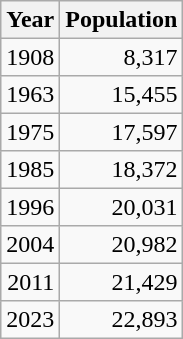<table class="wikitable" style="line-height:1.1em;">
<tr>
<th>Year</th>
<th>Population</th>
</tr>
<tr align="right">
<td>1908</td>
<td>8,317</td>
</tr>
<tr align="right">
<td>1963</td>
<td>15,455</td>
</tr>
<tr align="right">
<td>1975</td>
<td>17,597</td>
</tr>
<tr align="right">
<td>1985</td>
<td>18,372</td>
</tr>
<tr align="right">
<td>1996</td>
<td>20,031</td>
</tr>
<tr align="right">
<td>2004</td>
<td>20,982</td>
</tr>
<tr align="right">
<td>2011</td>
<td>21,429</td>
</tr>
<tr align="right">
<td>2023</td>
<td>22,893</td>
</tr>
</table>
